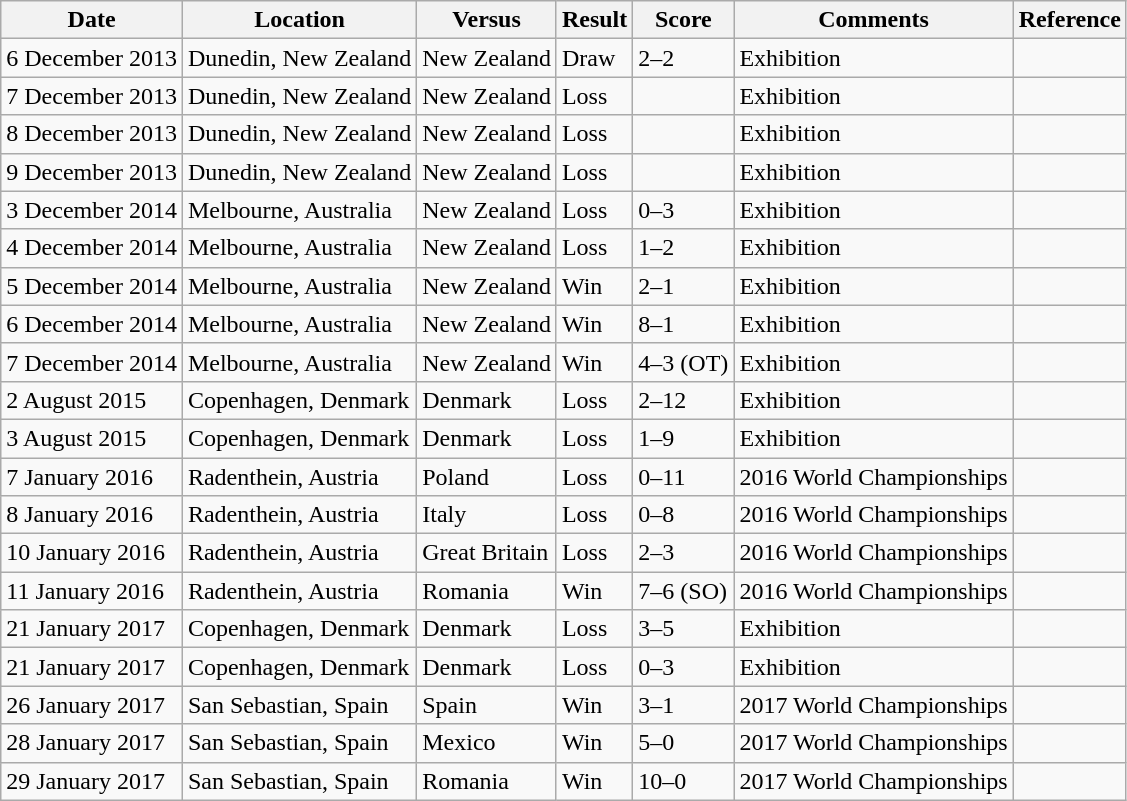<table class="wikitable">
<tr>
<th>Date</th>
<th>Location</th>
<th>Versus</th>
<th>Result</th>
<th>Score</th>
<th>Comments</th>
<th>Reference</th>
</tr>
<tr>
<td>6 December 2013</td>
<td>Dunedin, New Zealand</td>
<td>New Zealand</td>
<td>Draw</td>
<td>2–2</td>
<td>Exhibition</td>
<td></td>
</tr>
<tr>
<td>7 December 2013</td>
<td>Dunedin, New Zealand</td>
<td>New Zealand</td>
<td>Loss</td>
<td></td>
<td>Exhibition</td>
<td></td>
</tr>
<tr>
<td>8 December 2013</td>
<td>Dunedin, New Zealand</td>
<td>New Zealand</td>
<td>Loss</td>
<td></td>
<td>Exhibition</td>
<td></td>
</tr>
<tr>
<td>9 December 2013</td>
<td>Dunedin, New Zealand</td>
<td>New Zealand</td>
<td>Loss</td>
<td></td>
<td>Exhibition</td>
<td></td>
</tr>
<tr>
<td>3 December 2014</td>
<td>Melbourne, Australia</td>
<td>New Zealand</td>
<td>Loss</td>
<td>0–3</td>
<td>Exhibition</td>
<td></td>
</tr>
<tr>
<td>4 December 2014</td>
<td>Melbourne, Australia</td>
<td>New Zealand</td>
<td>Loss</td>
<td>1–2</td>
<td>Exhibition</td>
<td></td>
</tr>
<tr>
<td>5 December 2014</td>
<td>Melbourne, Australia</td>
<td>New Zealand</td>
<td>Win</td>
<td>2–1</td>
<td>Exhibition</td>
<td></td>
</tr>
<tr>
<td>6 December 2014</td>
<td>Melbourne, Australia</td>
<td>New Zealand</td>
<td>Win</td>
<td>8–1</td>
<td>Exhibition</td>
<td></td>
</tr>
<tr>
<td>7 December 2014</td>
<td>Melbourne, Australia</td>
<td>New Zealand</td>
<td>Win</td>
<td>4–3 (OT)</td>
<td>Exhibition</td>
<td></td>
</tr>
<tr>
<td>2 August 2015</td>
<td>Copenhagen, Denmark</td>
<td>Denmark</td>
<td>Loss</td>
<td>2–12</td>
<td>Exhibition</td>
<td></td>
</tr>
<tr>
<td>3 August 2015</td>
<td>Copenhagen, Denmark</td>
<td>Denmark</td>
<td>Loss</td>
<td>1–9</td>
<td>Exhibition</td>
<td></td>
</tr>
<tr>
<td>7 January 2016</td>
<td>Radenthein, Austria</td>
<td>Poland</td>
<td>Loss</td>
<td>0–11</td>
<td>2016 World Championships</td>
<td></td>
</tr>
<tr>
<td>8 January 2016</td>
<td>Radenthein, Austria</td>
<td>Italy</td>
<td>Loss</td>
<td>0–8</td>
<td>2016 World Championships</td>
<td></td>
</tr>
<tr>
<td>10 January 2016</td>
<td>Radenthein, Austria</td>
<td>Great Britain</td>
<td>Loss</td>
<td>2–3</td>
<td>2016 World Championships</td>
<td></td>
</tr>
<tr>
<td>11 January 2016</td>
<td>Radenthein, Austria</td>
<td>Romania</td>
<td>Win</td>
<td>7–6 (SO)</td>
<td>2016 World Championships</td>
<td></td>
</tr>
<tr>
<td>21 January 2017</td>
<td>Copenhagen, Denmark</td>
<td>Denmark</td>
<td>Loss</td>
<td>3–5</td>
<td>Exhibition</td>
<td></td>
</tr>
<tr>
<td>21 January 2017</td>
<td>Copenhagen, Denmark</td>
<td>Denmark</td>
<td>Loss</td>
<td>0–3</td>
<td>Exhibition</td>
<td></td>
</tr>
<tr>
<td>26 January 2017</td>
<td>San Sebastian, Spain</td>
<td>Spain</td>
<td>Win</td>
<td>3–1</td>
<td>2017 World Championships</td>
<td></td>
</tr>
<tr>
<td>28 January 2017</td>
<td>San Sebastian, Spain</td>
<td>Mexico</td>
<td>Win</td>
<td>5–0</td>
<td>2017 World Championships</td>
<td></td>
</tr>
<tr>
<td>29 January 2017</td>
<td>San Sebastian, Spain</td>
<td>Romania</td>
<td>Win</td>
<td>10–0</td>
<td>2017 World Championships</td>
<td></td>
</tr>
</table>
